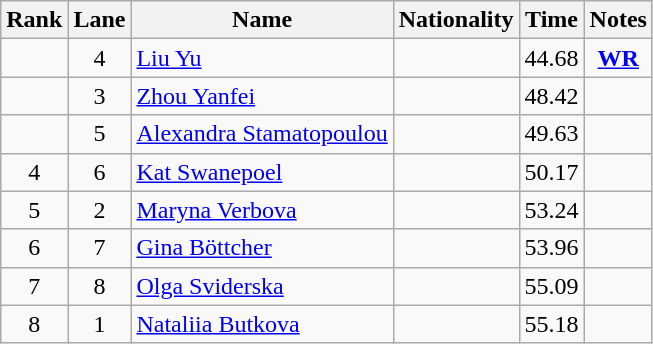<table class="wikitable sortable" style="text-align:center">
<tr>
<th>Rank</th>
<th>Lane</th>
<th>Name</th>
<th>Nationality</th>
<th>Time</th>
<th>Notes</th>
</tr>
<tr>
<td></td>
<td>4</td>
<td align=left><a href='#'>Liu Yu</a></td>
<td align=left></td>
<td>44.68</td>
<td><strong><a href='#'>WR</a></strong></td>
</tr>
<tr>
<td></td>
<td>3</td>
<td align=left><a href='#'>Zhou Yanfei</a></td>
<td align=left></td>
<td>48.42</td>
<td></td>
</tr>
<tr>
<td></td>
<td>5</td>
<td align=left><a href='#'>Alexandra Stamatopoulou</a></td>
<td align=left></td>
<td>49.63</td>
<td></td>
</tr>
<tr>
<td>4</td>
<td>6</td>
<td align=left><a href='#'>Kat Swanepoel</a></td>
<td align=left></td>
<td>50.17</td>
<td></td>
</tr>
<tr>
<td>5</td>
<td>2</td>
<td align=left><a href='#'>Maryna Verbova</a></td>
<td align=left></td>
<td>53.24</td>
<td></td>
</tr>
<tr>
<td>6</td>
<td>7</td>
<td align=left><a href='#'>Gina Böttcher</a></td>
<td align=left></td>
<td>53.96</td>
<td></td>
</tr>
<tr>
<td>7</td>
<td>8</td>
<td align=left><a href='#'>Olga Sviderska</a></td>
<td align=left></td>
<td>55.09</td>
<td></td>
</tr>
<tr>
<td>8</td>
<td>1</td>
<td align=left><a href='#'>Nataliia Butkova</a></td>
<td align=left></td>
<td>55.18</td>
<td></td>
</tr>
</table>
